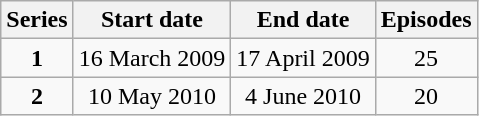<table class="wikitable" style="text-align:center;">
<tr>
<th>Series</th>
<th>Start date</th>
<th>End date</th>
<th>Episodes</th>
</tr>
<tr>
<td><strong>1</strong></td>
<td>16 March 2009</td>
<td>17 April 2009</td>
<td>25</td>
</tr>
<tr>
<td><strong>2</strong></td>
<td>10 May 2010</td>
<td>4 June 2010</td>
<td>20</td>
</tr>
</table>
